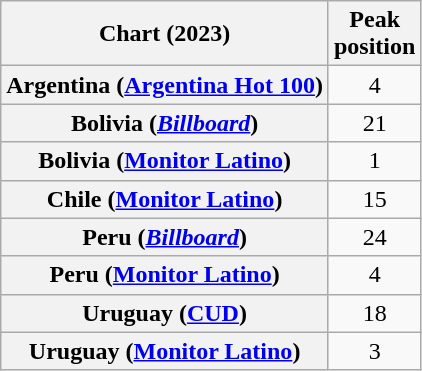<table class="wikitable sortable plainrowheaders" style="text-align:center">
<tr>
<th scope="col">Chart (2023)</th>
<th scope="col">Peak<br>position</th>
</tr>
<tr>
<th scope="row">Argentina (<a href='#'>Argentina Hot 100</a>)</th>
<td>4</td>
</tr>
<tr>
<th scope="row">Bolivia (<em><a href='#'>Billboard</a></em>)</th>
<td>21</td>
</tr>
<tr>
<th scope="row">Bolivia (<a href='#'>Monitor Latino</a>)</th>
<td>1</td>
</tr>
<tr>
<th scope="row">Chile (<a href='#'>Monitor Latino</a>)</th>
<td>15</td>
</tr>
<tr>
<th scope="row">Peru (<em><a href='#'>Billboard</a></em>)</th>
<td>24</td>
</tr>
<tr>
<th scope="row">Peru (<a href='#'>Monitor Latino</a>)</th>
<td>4</td>
</tr>
<tr>
<th scope="row">Uruguay (<a href='#'>CUD</a>)</th>
<td>18</td>
</tr>
<tr>
<th scope="row">Uruguay (<a href='#'>Monitor Latino</a>)</th>
<td>3</td>
</tr>
</table>
